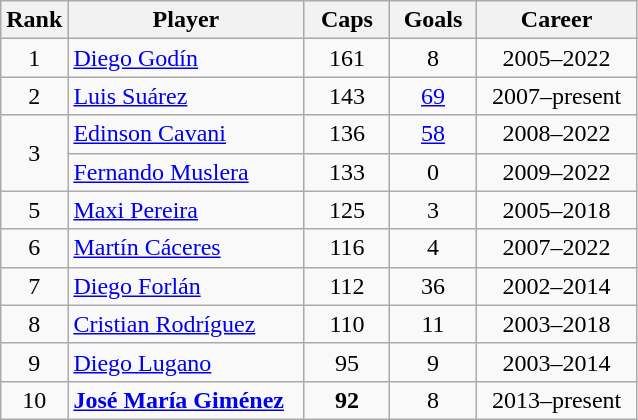<table class="wikitable sortable" style="text-align:center;">
<tr>
<th width=30px>Rank</th>
<th style="width:150px;">Player</th>
<th width=50px>Caps</th>
<th width=50px>Goals</th>
<th style="width:100px;">Career</th>
</tr>
<tr>
<td>1</td>
<td align=left><a href='#'>Diego Godín</a></td>
<td>161</td>
<td>8</td>
<td>2005–2022</td>
</tr>
<tr>
<td>2</td>
<td align=left><a href='#'>Luis Suárez</a></td>
<td>143</td>
<td><a href='#'>69</a></td>
<td>2007–present</td>
</tr>
<tr>
<td rowspan=2>3</td>
<td align=left><a href='#'>Edinson Cavani</a></td>
<td>136</td>
<td><a href='#'>58</a></td>
<td>2008–2022</td>
</tr>
<tr>
<td align=left><a href='#'>Fernando Muslera</a></td>
<td>133</td>
<td>0</td>
<td>2009–2022</td>
</tr>
<tr>
<td>5</td>
<td align=left><a href='#'>Maxi Pereira</a></td>
<td>125</td>
<td>3</td>
<td>2005–2018</td>
</tr>
<tr>
<td>6</td>
<td align=left><a href='#'>Martín Cáceres</a></td>
<td>116</td>
<td>4</td>
<td>2007–2022</td>
</tr>
<tr>
<td>7</td>
<td align=left><a href='#'>Diego Forlán</a></td>
<td>112</td>
<td>36</td>
<td>2002–2014</td>
</tr>
<tr>
<td>8</td>
<td align=left><a href='#'>Cristian Rodríguez</a></td>
<td>110</td>
<td>11</td>
<td>2003–2018</td>
</tr>
<tr>
<td>9</td>
<td align=left><a href='#'>Diego Lugano</a></td>
<td>95</td>
<td>9</td>
<td>2003–2014</td>
</tr>
<tr>
<td>10</td>
<td align=left><strong><a href='#'>José María Giménez</a></strong></td>
<td><strong>92</strong></td>
<td>8</td>
<td>2013–present</td>
</tr>
</table>
